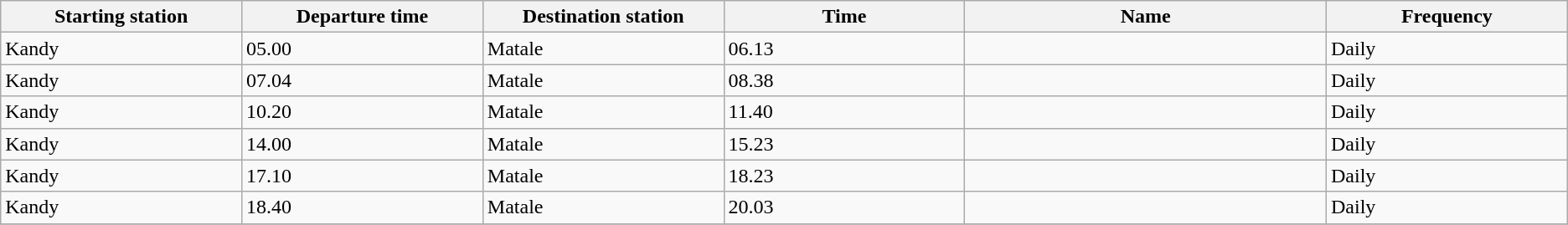<table class="sortable wikitable" border="1">
<tr>
<th width="10%">Starting station</th>
<th width="10%">Departure time</th>
<th width="10%">Destination station</th>
<th width="10%">Time</th>
<th width="15%">Name</th>
<th width="10%">Frequency</th>
</tr>
<tr>
<td>Kandy</td>
<td>05.00</td>
<td>Matale</td>
<td>06.13</td>
<td></td>
<td>Daily</td>
</tr>
<tr>
<td>Kandy</td>
<td>07.04</td>
<td>Matale</td>
<td>08.38</td>
<td></td>
<td>Daily</td>
</tr>
<tr>
<td>Kandy</td>
<td>10.20</td>
<td>Matale</td>
<td>11.40</td>
<td></td>
<td>Daily</td>
</tr>
<tr>
<td>Kandy</td>
<td>14.00</td>
<td>Matale</td>
<td>15.23</td>
<td></td>
<td>Daily</td>
</tr>
<tr>
<td>Kandy</td>
<td>17.10</td>
<td>Matale</td>
<td>18.23</td>
<td></td>
<td>Daily</td>
</tr>
<tr>
<td>Kandy</td>
<td>18.40</td>
<td>Matale</td>
<td>20.03</td>
<td></td>
<td>Daily</td>
</tr>
<tr>
</tr>
</table>
